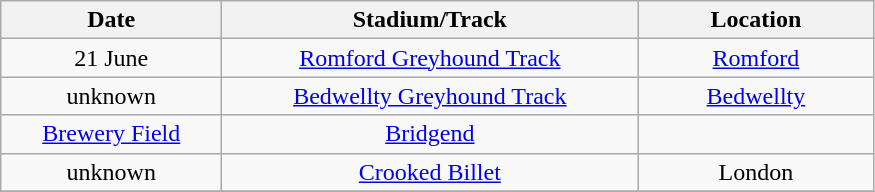<table class="wikitable" style="text-align:center">
<tr>
<th width=140>Date</th>
<th width=270>Stadium/Track</th>
<th width=150>Location</th>
</tr>
<tr>
<td>21 June</td>
<td><a href='#'>Romford Greyhound Track</a></td>
<td><a href='#'>Romford</a></td>
</tr>
<tr>
<td>unknown</td>
<td><a href='#'>Bedwellty Greyhound Track</a></td>
<td><a href='#'>Bedwellty</a></td>
</tr>
<tr>
<td unknown><a href='#'>Brewery Field</a></td>
<td><a href='#'>Bridgend</a></td>
</tr>
<tr>
<td>unknown</td>
<td><a href='#'>Crooked Billet</a></td>
<td>London</td>
</tr>
<tr>
</tr>
</table>
